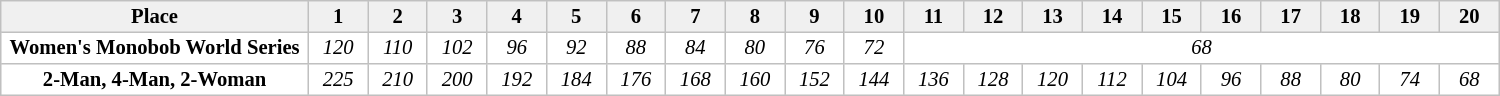<table border="1" cellpadding="2" cellspacing="0" style="border:1px solid #C0C0C0; border-collapse:collapse; font-size:86%; margin-top:1em; text-align:center" width="1000">
<tr bgcolor="#F0F0F0">
<td width=150><strong>Place</strong></td>
<td width=25><strong>1</strong></td>
<td width="25"><strong>2</strong></td>
<td width="25"><strong>3</strong></td>
<td width="25"><strong>4</strong></td>
<td width="25"><strong>5</strong></td>
<td width="25"><strong>6</strong></td>
<td width="25"><strong>7</strong></td>
<td width="25"><strong>8</strong></td>
<td width="25"><strong>9</strong></td>
<td width="25"><strong>10</strong></td>
<td width="25"><strong>11</strong></td>
<td width="25"><strong>12</strong></td>
<td width="25"><strong>13</strong></td>
<td width="25"><strong>14</strong></td>
<td width="25"><strong>15</strong></td>
<td width="25"><strong>16</strong></td>
<td width="25"><strong>17</strong></td>
<td width="25"><strong>18</strong></td>
<td width="25"><strong>19</strong></td>
<td width="25"><strong>20</strong></td>
</tr>
<tr>
<td><strong>Women's Monobob World Series</strong></td>
<td><em>120</em></td>
<td><em>110</em></td>
<td><em>102</em></td>
<td><em>96</em></td>
<td><em>92</em></td>
<td><em>88</em></td>
<td><em>84</em></td>
<td><em>80</em></td>
<td><em>76</em></td>
<td><em>72</em></td>
<td colspan="10"><em>68</em></td>
</tr>
<tr>
<td><strong>2-Man, 4-Man, 2-Woman</strong></td>
<td rowspan="2"><em>225</em></td>
<td rowspan="2"><em>210</em></td>
<td rowspan="2"><em>200</em></td>
<td rowspan="2"><em>192</em></td>
<td rowspan="2"><em>184</em></td>
<td rowspan="2"><em>176</em></td>
<td rowspan="2"><em>168</em></td>
<td rowspan="2"><em>160</em></td>
<td rowspan="2"><em>152</em></td>
<td rowspan="2"><em>144</em></td>
<td rowspan="2"><em>136</em></td>
<td rowspan="2"><em>128</em></td>
<td rowspan="2"><em>120</em></td>
<td rowspan="2"><em>112</em></td>
<td rowspan="2"><em>104</em></td>
<td rowspan="2"><em>96</em></td>
<td rowspan="2"><em>88</em></td>
<td rowspan="2"><em>80</em></td>
<td rowspan="2"><em>74</em></td>
<td rowspan="2"><em>68</em></td>
</tr>
</table>
